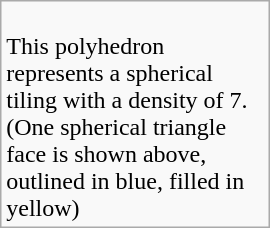<table class="wikitable" width=180>
<tr>
<td><br>This polyhedron represents a spherical tiling with a density of 7. (One spherical triangle face is shown above, outlined in blue, filled in yellow)</td>
</tr>
</table>
